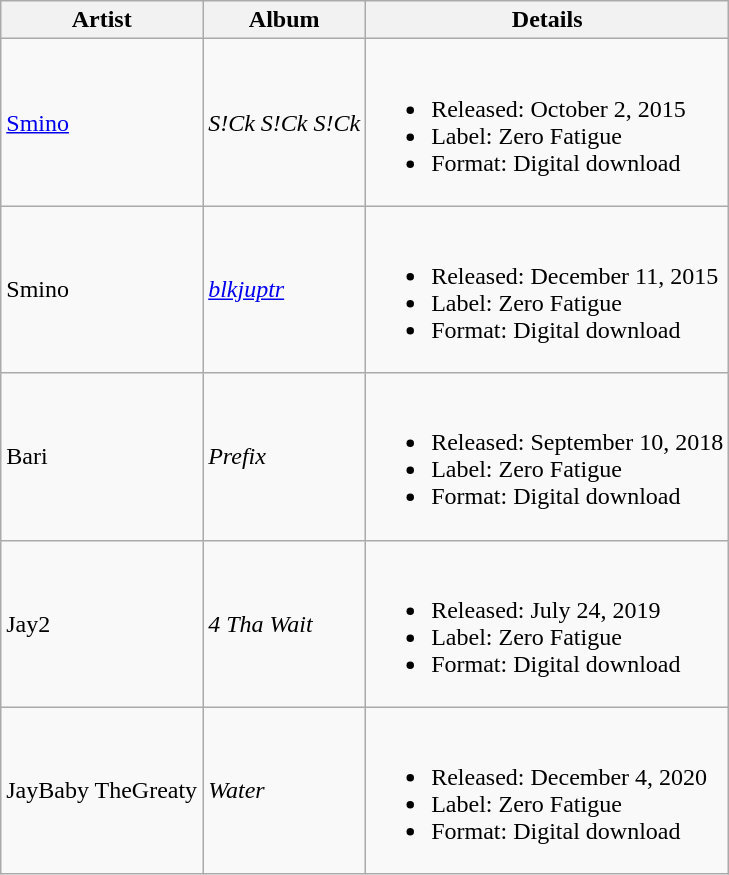<table class="wikitable sortable">
<tr>
<th>Artist</th>
<th>Album</th>
<th class="unsortable">Details</th>
</tr>
<tr>
<td><a href='#'>Smino</a></td>
<td><em>S!Ck S!Ck S!Ck</em></td>
<td><br><ul><li>Released: October 2, 2015</li><li>Label: Zero Fatigue</li><li>Format: Digital download</li></ul></td>
</tr>
<tr>
<td>Smino</td>
<td><em><a href='#'>blkjuptr</a></em></td>
<td><br><ul><li>Released: December 11, 2015</li><li>Label: Zero Fatigue</li><li>Format: Digital download</li></ul></td>
</tr>
<tr>
<td>Bari</td>
<td><em>Prefix</em></td>
<td><br><ul><li>Released: September 10, 2018</li><li>Label: Zero Fatigue</li><li>Format: Digital download</li></ul></td>
</tr>
<tr>
<td>Jay2</td>
<td><em>4 Tha Wait</em></td>
<td><br><ul><li>Released: July 24, 2019</li><li>Label: Zero Fatigue</li><li>Format: Digital download</li></ul></td>
</tr>
<tr>
<td>JayBaby TheGreaty</td>
<td><em>Water</em></td>
<td><br><ul><li>Released: December 4, 2020</li><li>Label: Zero Fatigue</li><li>Format: Digital download</li></ul></td>
</tr>
</table>
